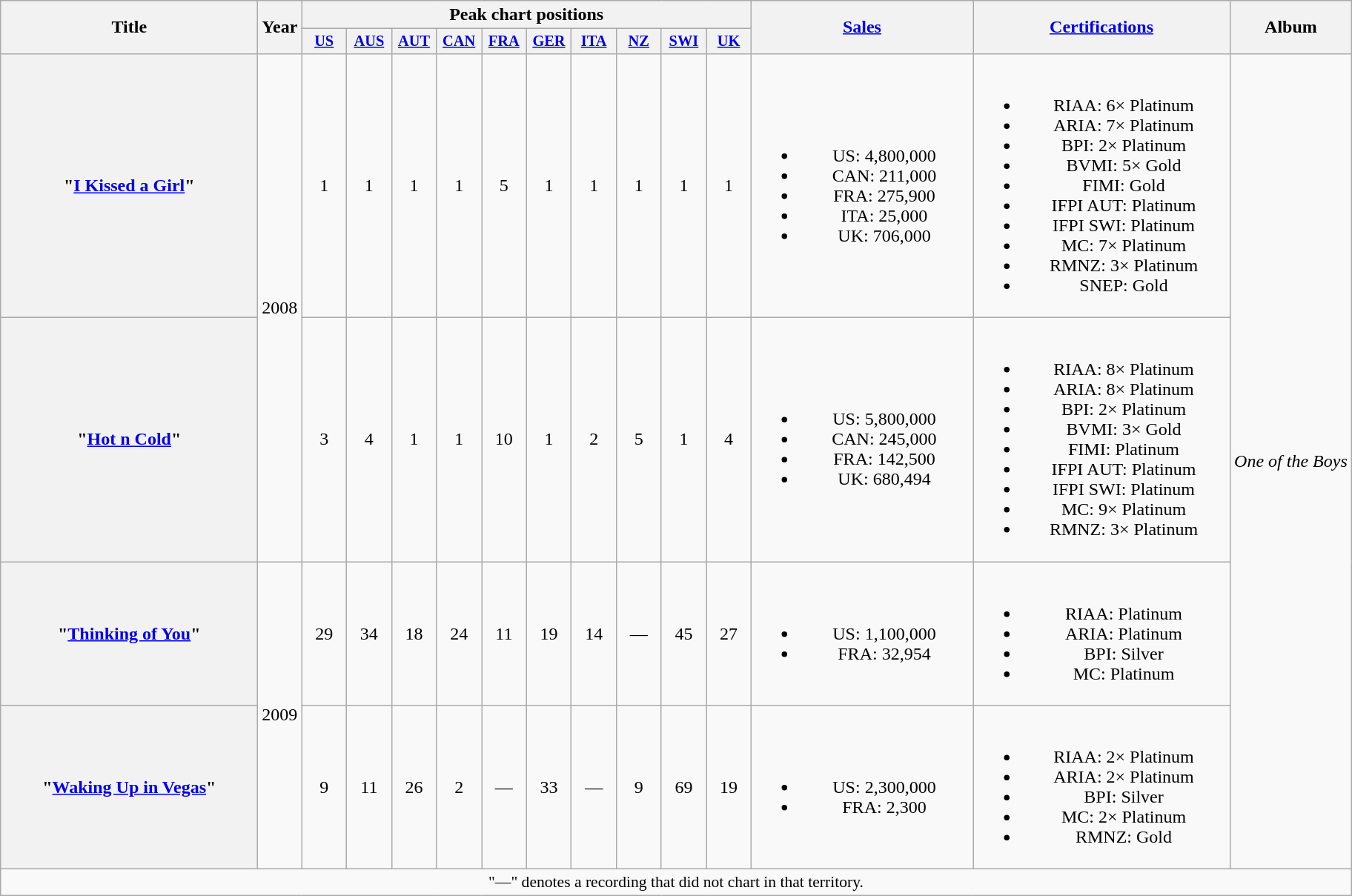<table class="wikitable plainrowheaders" style="text-align:center;">
<tr>
<th scope="col" rowspan="2" style="width:14em;">Title</th>
<th scope="col" rowspan="2" style="width:1em;">Year</th>
<th scope="col" colspan="10">Peak chart positions</th>
<th scope="col" rowspan="2" style="width:12em;"><a href='#'>Sales</a></th>
<th scope="col" rowspan="2" style="width:14em;"><a href='#'>Certifications</a></th>
<th scope="col" rowspan="2">Album</th>
</tr>
<tr>
<th scope="col" style="width:2.5em; font-size:85%;"><a href='#'>US</a><br></th>
<th scope="col" style="width:2.5em; font-size:85%;"><a href='#'>AUS</a><br></th>
<th scope="col" style="width:2.5em; font-size:85%;"><a href='#'>AUT</a><br></th>
<th scope="col" style="width:2.5em; font-size:85%;"><a href='#'>CAN</a><br></th>
<th scope="col" style="width:2.5em; font-size:85%;"><a href='#'>FRA</a><br></th>
<th scope="col" style="width:2.5em; font-size:85%;"><a href='#'>GER</a><br></th>
<th scope="col" style="width:2.5em; font-size:85%;"><a href='#'>ITA</a> <br></th>
<th scope="col" style="width:2.5em; font-size:85%;"><a href='#'>NZ</a><br></th>
<th scope="col" style="width:2.5em; font-size:85%;"><a href='#'>SWI</a><br></th>
<th scope="col" style="width:2.5em; font-size:85%;"><a href='#'>UK</a><br></th>
</tr>
<tr>
<th scope="row">"<a href='#'>I Kissed a Girl</a>"</th>
<td rowspan="2">2008</td>
<td>1</td>
<td>1</td>
<td>1</td>
<td>1</td>
<td>5</td>
<td>1</td>
<td>1</td>
<td>1</td>
<td>1</td>
<td>1</td>
<td><br><ul><li>US: 4,800,000</li><li>CAN: 211,000</li><li>FRA: 275,900</li><li>ITA: 25,000</li><li>UK: 706,000</li></ul></td>
<td><br><ul><li>RIAA: 6× Platinum</li><li>ARIA: 7× Platinum</li><li>BPI: 2× Platinum</li><li>BVMI: 5× Gold</li><li>FIMI: Gold</li><li>IFPI AUT: Platinum</li><li>IFPI SWI: Platinum</li><li>MC: 7× Platinum</li><li>RMNZ: 3× Platinum</li><li>SNEP: Gold</li></ul></td>
<td rowspan="4"><em>One of the Boys</em></td>
</tr>
<tr>
<th scope="row">"<a href='#'>Hot n Cold</a>"</th>
<td>3</td>
<td>4</td>
<td>1</td>
<td>1</td>
<td>10</td>
<td>1</td>
<td>2</td>
<td>5</td>
<td>1</td>
<td>4</td>
<td><br><ul><li>US: 5,800,000</li><li>CAN: 245,000</li><li>FRA: 142,500</li><li>UK: 680,494</li></ul></td>
<td><br><ul><li>RIAA: 8× Platinum</li><li>ARIA: 8× Platinum</li><li>BPI: 2× Platinum</li><li>BVMI: 3× Gold</li><li>FIMI: Platinum</li><li>IFPI AUT: Platinum</li><li>IFPI SWI: Platinum</li><li>MC: 9× Platinum</li><li>RMNZ: 3× Platinum</li></ul></td>
</tr>
<tr>
<th scope="row">"<a href='#'>Thinking of You</a>"</th>
<td rowspan="2">2009</td>
<td>29</td>
<td>34</td>
<td>18</td>
<td>24</td>
<td>11</td>
<td>19</td>
<td>14</td>
<td>—</td>
<td>45</td>
<td>27</td>
<td><br><ul><li>US: 1,100,000</li><li>FRA: 32,954</li></ul></td>
<td><br><ul><li>RIAA: Platinum</li><li>ARIA: Platinum</li><li>BPI: Silver</li><li>MC: Platinum</li></ul></td>
</tr>
<tr>
<th scope="row">"<a href='#'>Waking Up in Vegas</a>"</th>
<td>9</td>
<td>11</td>
<td>26</td>
<td>2</td>
<td>—</td>
<td>33</td>
<td>—</td>
<td>9</td>
<td>69</td>
<td>19</td>
<td><br><ul><li>US: 2,300,000</li><li>FRA: 2,300</li></ul></td>
<td><br><ul><li>RIAA: 2× Platinum</li><li>ARIA: 2× Platinum</li><li>BPI: Silver</li><li>MC: 2× Platinum</li><li>RMNZ: Gold</li></ul></td>
</tr>
<tr>
<td colspan="15" style="font-size:90%;">"—" denotes a recording that did not chart in that territory.</td>
</tr>
</table>
